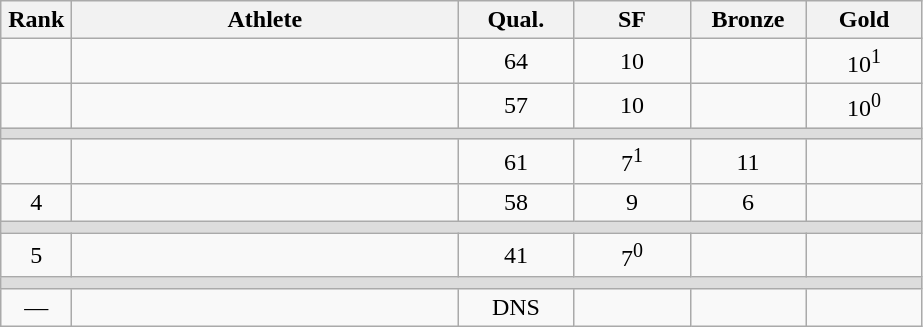<table class="wikitable" style="text-align:center">
<tr>
<th width=40>Rank</th>
<th width=250>Athlete</th>
<th width=70>Qual.</th>
<th width=70>SF</th>
<th width=70>Bronze</th>
<th width=70>Gold</th>
</tr>
<tr>
<td></td>
<td align=left></td>
<td>64</td>
<td>10</td>
<td></td>
<td>10<sup>1</sup></td>
</tr>
<tr>
<td></td>
<td align=left></td>
<td>57</td>
<td>10</td>
<td></td>
<td>10<sup>0</sup></td>
</tr>
<tr bgcolor=#DDDDDD>
<td colspan=6></td>
</tr>
<tr>
<td></td>
<td align=left></td>
<td>61</td>
<td>7<sup>1</sup></td>
<td>11</td>
<td></td>
</tr>
<tr>
<td>4</td>
<td align=left></td>
<td>58</td>
<td>9</td>
<td>6</td>
<td></td>
</tr>
<tr bgcolor=#DDDDDD>
<td colspan=6></td>
</tr>
<tr>
<td>5</td>
<td align=left></td>
<td>41</td>
<td>7<sup>0</sup></td>
<td></td>
<td></td>
</tr>
<tr bgcolor=#DDDDDD>
<td colspan=6></td>
</tr>
<tr>
<td>—</td>
<td align=left></td>
<td>DNS</td>
<td></td>
<td></td>
<td></td>
</tr>
</table>
